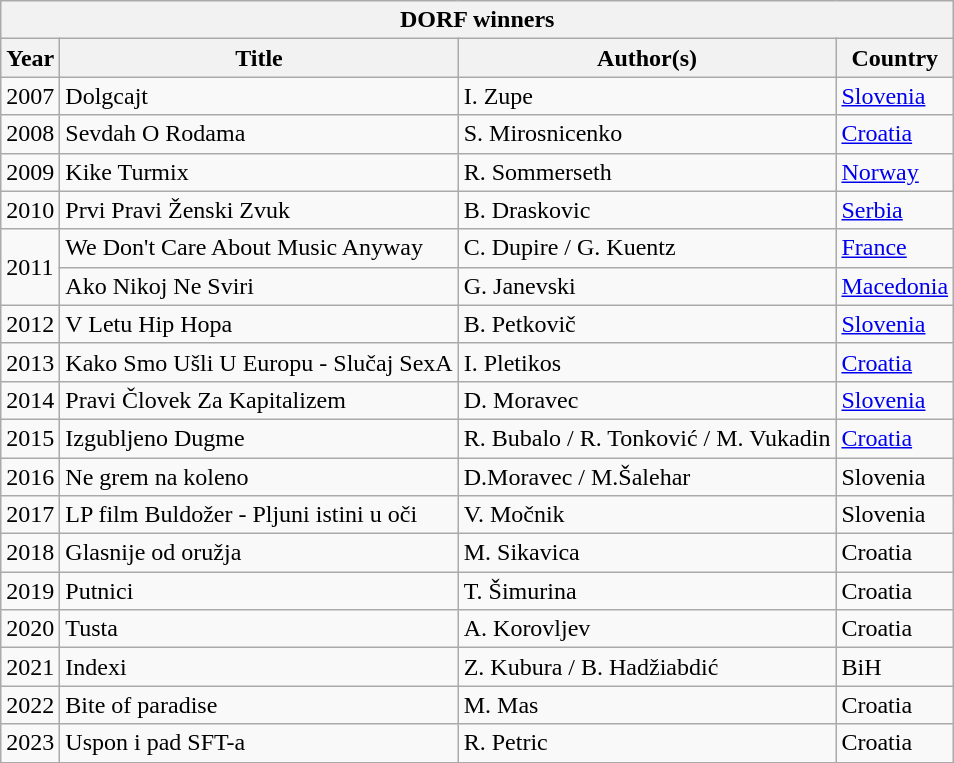<table class="wikitable">
<tr>
<th colspan="4">DORF winners</th>
</tr>
<tr>
<th>Year</th>
<th>Title</th>
<th>Author(s)</th>
<th>Country</th>
</tr>
<tr>
<td>2007</td>
<td>Dolgcajt</td>
<td>I. Zupe</td>
<td><a href='#'>Slovenia</a></td>
</tr>
<tr>
<td>2008</td>
<td>Sevdah O Rodama</td>
<td>S. Mirosnicenko</td>
<td><a href='#'>Croatia</a></td>
</tr>
<tr>
<td>2009</td>
<td>Kike Turmix</td>
<td>R. Sommerseth</td>
<td><a href='#'>Norway</a></td>
</tr>
<tr>
<td>2010</td>
<td>Prvi Pravi Ženski Zvuk</td>
<td>B. Draskovic</td>
<td><a href='#'>Serbia</a></td>
</tr>
<tr>
<td rowspan="2">2011</td>
<td>We Don't Care About Music Anyway</td>
<td>C. Dupire / G. Kuentz</td>
<td><a href='#'>France</a></td>
</tr>
<tr>
<td>Ako Nikoj Ne Sviri</td>
<td>G. Janevski</td>
<td><a href='#'>Macedonia</a></td>
</tr>
<tr>
<td>2012</td>
<td>V Letu Hip Hopa</td>
<td>B. Petkovič</td>
<td><a href='#'>Slovenia</a></td>
</tr>
<tr>
<td>2013</td>
<td>Kako Smo Ušli U Europu - Slučaj SexA</td>
<td>I. Pletikos</td>
<td><a href='#'>Croatia</a></td>
</tr>
<tr>
<td>2014</td>
<td>Pravi Človek Za Kapitalizem</td>
<td>D. Moravec</td>
<td><a href='#'>Slovenia</a></td>
</tr>
<tr>
<td>2015</td>
<td>Izgubljeno Dugme</td>
<td>R. Bubalo / R. Tonković / M. Vukadin</td>
<td><a href='#'>Croatia</a></td>
</tr>
<tr>
<td>2016</td>
<td>Ne grem na koleno</td>
<td>D.Moravec / M.Šalehar</td>
<td>Slovenia</td>
</tr>
<tr>
<td>2017</td>
<td>LP film Buldožer - Pljuni istini u oči</td>
<td>V. Močnik</td>
<td>Slovenia</td>
</tr>
<tr>
<td>2018</td>
<td>Glasnije od oružja</td>
<td>M. Sikavica</td>
<td>Croatia</td>
</tr>
<tr>
<td>2019</td>
<td>Putnici</td>
<td>T. Šimurina</td>
<td>Croatia</td>
</tr>
<tr>
<td>2020</td>
<td>Tusta</td>
<td>A. Korovljev</td>
<td>Croatia</td>
</tr>
<tr>
<td>2021</td>
<td>Indexi</td>
<td>Z. Kubura / B. Hadžiabdić</td>
<td>BiH</td>
</tr>
<tr>
<td>2022</td>
<td>Bite of paradise</td>
<td>M. Mas</td>
<td>Croatia</td>
</tr>
<tr>
<td>2023</td>
<td>Uspon i pad SFT-a</td>
<td>R. Petric</td>
<td>Croatia</td>
</tr>
</table>
